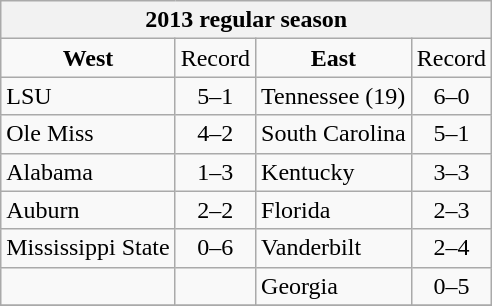<table class="wikitable">
<tr>
<th colspan=4>2013 regular season</th>
</tr>
<tr>
<td align=center><strong>West</strong></td>
<td align=center>Record</td>
<td align=center><strong>East</strong></td>
<td align=center>Record</td>
</tr>
<tr>
<td>LSU</td>
<td align=center>5–1</td>
<td>Tennessee (19)</td>
<td align=center>6–0</td>
</tr>
<tr>
<td>Ole Miss</td>
<td align=center>4–2</td>
<td>South Carolina</td>
<td align=center>5–1</td>
</tr>
<tr>
<td>Alabama</td>
<td align=center>1–3</td>
<td>Kentucky</td>
<td align=center>3–3</td>
</tr>
<tr>
<td>Auburn</td>
<td align=center>2–2</td>
<td>Florida</td>
<td align=center>2–3</td>
</tr>
<tr>
<td>Mississippi State</td>
<td align=center>0–6</td>
<td>Vanderbilt</td>
<td align=center>2–4</td>
</tr>
<tr>
<td></td>
<td></td>
<td>Georgia</td>
<td align=center>0–5</td>
</tr>
<tr>
</tr>
</table>
